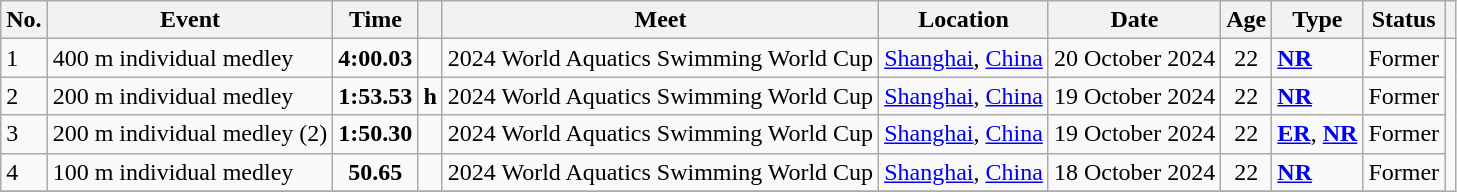<table class="wikitable sortable">
<tr>
<th>No.</th>
<th>Event</th>
<th>Time</th>
<th></th>
<th>Meet</th>
<th>Location</th>
<th>Date</th>
<th>Age</th>
<th>Type</th>
<th>Status</th>
<th></th>
</tr>
<tr>
<td>1</td>
<td>400 m individual medley</td>
<td style="text-align:center;"><strong>4:00.03</strong></td>
<td></td>
<td>2024 World Aquatics Swimming World Cup</td>
<td><a href='#'>Shanghai</a>, <a href='#'>China</a></td>
<td>20 October 2024</td>
<td style="text-align:center;">22</td>
<td><strong><a href='#'>NR</a></strong></td>
<td style="text-align:center;">Former</td>
</tr>
<tr>
<td>2</td>
<td>200 m individual medley</td>
<td style="text-align:center;"><strong>1:53.53</strong></td>
<td><strong>h</strong></td>
<td>2024 World Aquatics Swimming World Cup</td>
<td><a href='#'>Shanghai</a>, <a href='#'>China</a></td>
<td>19 October 2024</td>
<td style="text-align:center;">22</td>
<td><strong><a href='#'>NR</a></strong></td>
<td style="text-align:center;">Former</td>
</tr>
<tr>
<td>3</td>
<td>200 m individual medley (2)</td>
<td style="text-align:center;"><strong>1:50.30</strong></td>
<td></td>
<td>2024 World Aquatics Swimming World Cup</td>
<td><a href='#'>Shanghai</a>, <a href='#'>China</a></td>
<td>19 October 2024</td>
<td style="text-align:center;">22</td>
<td><strong><a href='#'>ER</a></strong>, <strong><a href='#'>NR</a></strong></td>
<td style="text-align:center;">Former</td>
</tr>
<tr>
<td>4</td>
<td>100 m individual medley</td>
<td style="text-align:center;"><strong>50.65</strong></td>
<td></td>
<td>2024 World Aquatics Swimming World Cup</td>
<td><a href='#'>Shanghai</a>, <a href='#'>China</a></td>
<td>18 October 2024</td>
<td style="text-align:center;">22</td>
<td><strong><a href='#'>NR</a></strong></td>
<td style="text-align:center;">Former</td>
</tr>
<tr>
</tr>
</table>
